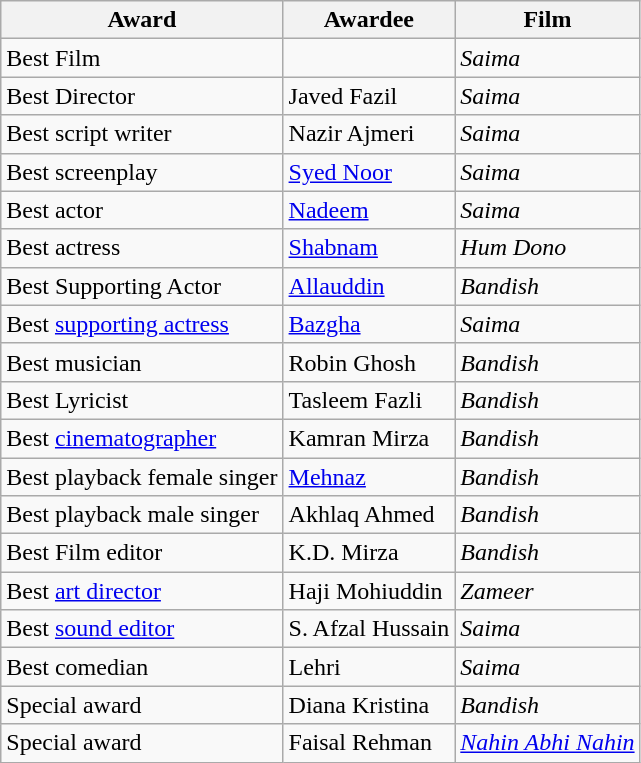<table class="wikitable">
<tr>
<th>Award</th>
<th>Awardee</th>
<th>Film</th>
</tr>
<tr>
<td>Best Film</td>
<td></td>
<td><em>Saima</em></td>
</tr>
<tr>
<td>Best Director</td>
<td>Javed Fazil</td>
<td><em>Saima</em></td>
</tr>
<tr>
<td>Best script writer</td>
<td>Nazir Ajmeri</td>
<td><em>Saima</em></td>
</tr>
<tr>
<td>Best screenplay</td>
<td><a href='#'>Syed Noor</a></td>
<td><em>Saima</em></td>
</tr>
<tr>
<td>Best actor</td>
<td><a href='#'>Nadeem</a></td>
<td><em>Saima</em></td>
</tr>
<tr>
<td>Best actress</td>
<td><a href='#'>Shabnam</a></td>
<td><em>Hum Dono</em></td>
</tr>
<tr>
<td>Best Supporting Actor</td>
<td><a href='#'>Allauddin</a></td>
<td><em>Bandish</em></td>
</tr>
<tr>
<td>Best <a href='#'>supporting actress</a></td>
<td><a href='#'>Bazgha</a></td>
<td><em>Saima</em></td>
</tr>
<tr>
<td>Best musician</td>
<td>Robin Ghosh</td>
<td><em>Bandish</em></td>
</tr>
<tr>
<td>Best Lyricist</td>
<td>Tasleem Fazli</td>
<td><em>Bandish</em></td>
</tr>
<tr>
<td>Best <a href='#'>cinematographer</a></td>
<td>Kamran Mirza</td>
<td><em>Bandish</em></td>
</tr>
<tr>
<td>Best playback female singer</td>
<td><a href='#'>Mehnaz</a></td>
<td><em>Bandish</em></td>
</tr>
<tr>
<td>Best playback male singer</td>
<td>Akhlaq Ahmed</td>
<td><em>Bandish</em></td>
</tr>
<tr>
<td>Best Film editor</td>
<td>K.D. Mirza</td>
<td><em>Bandish</em></td>
</tr>
<tr>
<td>Best <a href='#'>art director</a></td>
<td>Haji Mohiuddin</td>
<td><em>Zameer</em></td>
</tr>
<tr>
<td>Best <a href='#'>sound editor</a></td>
<td>S. Afzal Hussain</td>
<td><em>Saima</em></td>
</tr>
<tr>
<td>Best comedian</td>
<td>Lehri</td>
<td><em>Saima</em></td>
</tr>
<tr>
<td>Special award</td>
<td>Diana Kristina</td>
<td><em>Bandish</em></td>
</tr>
<tr>
<td>Special award</td>
<td>Faisal Rehman</td>
<td><em><a href='#'>Nahin Abhi Nahin</a></em></td>
</tr>
</table>
